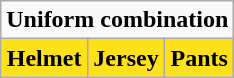<table class="wikitable"  style="display: inline-table;">
<tr>
<td align="center" Colspan="3"><strong>Uniform combination</strong></td>
</tr>
<tr align="center">
<td style="background:#fee11a; color:black"><strong>Helmet</strong></td>
<td style="background:#fee11a; color:black"><strong>Jersey</strong></td>
<td style="background:#fee11a; color:black"><strong>Pants</strong></td>
</tr>
</table>
